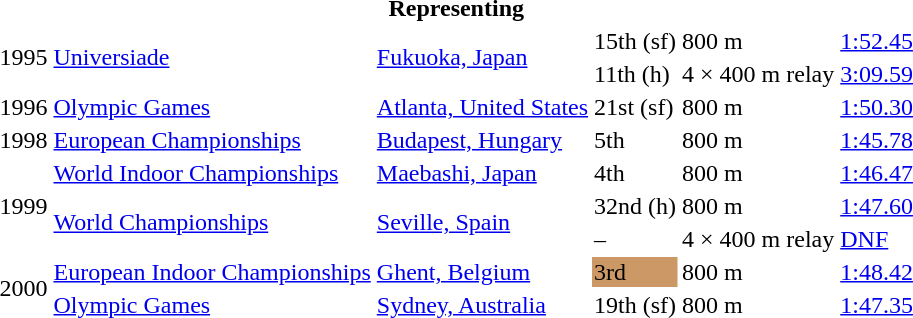<table>
<tr>
<th colspan="6">Representing </th>
</tr>
<tr>
<td rowspan=2>1995</td>
<td rowspan=2><a href='#'>Universiade</a></td>
<td rowspan=2><a href='#'>Fukuoka, Japan</a></td>
<td>15th (sf)</td>
<td>800 m</td>
<td><a href='#'>1:52.45</a></td>
</tr>
<tr>
<td>11th (h)</td>
<td>4 × 400 m relay</td>
<td><a href='#'>3:09.59</a></td>
</tr>
<tr>
<td>1996</td>
<td><a href='#'>Olympic Games</a></td>
<td><a href='#'>Atlanta, United States</a></td>
<td>21st (sf)</td>
<td>800 m</td>
<td><a href='#'>1:50.30</a></td>
</tr>
<tr>
<td>1998</td>
<td><a href='#'>European Championships</a></td>
<td><a href='#'>Budapest, Hungary</a></td>
<td>5th</td>
<td>800 m</td>
<td><a href='#'>1:45.78</a></td>
</tr>
<tr>
<td rowspan=3>1999</td>
<td><a href='#'>World Indoor Championships</a></td>
<td><a href='#'>Maebashi, Japan</a></td>
<td>4th</td>
<td>800 m</td>
<td><a href='#'>1:46.47</a></td>
</tr>
<tr>
<td rowspan=2><a href='#'>World Championships</a></td>
<td rowspan=2><a href='#'>Seville, Spain</a></td>
<td>32nd (h)</td>
<td>800 m</td>
<td><a href='#'>1:47.60</a></td>
</tr>
<tr>
<td>–</td>
<td>4 × 400 m relay</td>
<td><a href='#'>DNF</a></td>
</tr>
<tr>
<td rowspan=2>2000</td>
<td><a href='#'>European Indoor Championships</a></td>
<td><a href='#'>Ghent, Belgium</a></td>
<td bgcolor=cc9966>3rd</td>
<td>800 m</td>
<td><a href='#'>1:48.42</a></td>
</tr>
<tr>
<td><a href='#'>Olympic Games</a></td>
<td><a href='#'>Sydney, Australia</a></td>
<td>19th (sf)</td>
<td>800 m</td>
<td><a href='#'>1:47.35</a></td>
</tr>
</table>
